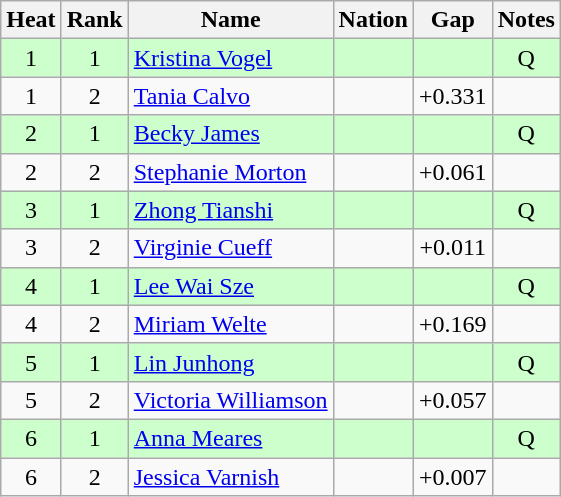<table class="wikitable sortable" style="text-align:center">
<tr>
<th>Heat</th>
<th>Rank</th>
<th>Name</th>
<th>Nation</th>
<th>Gap</th>
<th>Notes</th>
</tr>
<tr bgcolor=ccffcc>
<td>1</td>
<td>1</td>
<td align=left><a href='#'>Kristina Vogel</a></td>
<td align=left></td>
<td></td>
<td>Q</td>
</tr>
<tr>
<td>1</td>
<td>2</td>
<td align=left><a href='#'>Tania Calvo</a></td>
<td align=left></td>
<td>+0.331</td>
<td></td>
</tr>
<tr bgcolor=ccffcc>
<td>2</td>
<td>1</td>
<td align=left><a href='#'>Becky James</a></td>
<td align=left></td>
<td></td>
<td>Q</td>
</tr>
<tr>
<td>2</td>
<td>2</td>
<td align=left><a href='#'>Stephanie Morton</a></td>
<td align=left></td>
<td>+0.061</td>
<td></td>
</tr>
<tr bgcolor=ccffcc>
<td>3</td>
<td>1</td>
<td align=left><a href='#'>Zhong Tianshi</a></td>
<td align=left></td>
<td></td>
<td>Q</td>
</tr>
<tr>
<td>3</td>
<td>2</td>
<td align=left><a href='#'>Virginie Cueff</a></td>
<td align=left></td>
<td>+0.011</td>
<td></td>
</tr>
<tr bgcolor=ccffcc>
<td>4</td>
<td>1</td>
<td align=left><a href='#'>Lee Wai Sze</a></td>
<td align=left></td>
<td></td>
<td>Q</td>
</tr>
<tr>
<td>4</td>
<td>2</td>
<td align=left><a href='#'>Miriam Welte</a></td>
<td align=left></td>
<td>+0.169</td>
<td></td>
</tr>
<tr bgcolor=ccffcc>
<td>5</td>
<td>1</td>
<td align=left><a href='#'>Lin Junhong</a></td>
<td align=left></td>
<td></td>
<td>Q</td>
</tr>
<tr>
<td>5</td>
<td>2</td>
<td align=left><a href='#'>Victoria Williamson</a></td>
<td align=left></td>
<td>+0.057</td>
<td></td>
</tr>
<tr bgcolor=ccffcc>
<td>6</td>
<td>1</td>
<td align=left><a href='#'>Anna Meares</a></td>
<td align=left></td>
<td></td>
<td>Q</td>
</tr>
<tr>
<td>6</td>
<td>2</td>
<td align=left><a href='#'>Jessica Varnish</a></td>
<td align=left></td>
<td>+0.007</td>
<td></td>
</tr>
</table>
